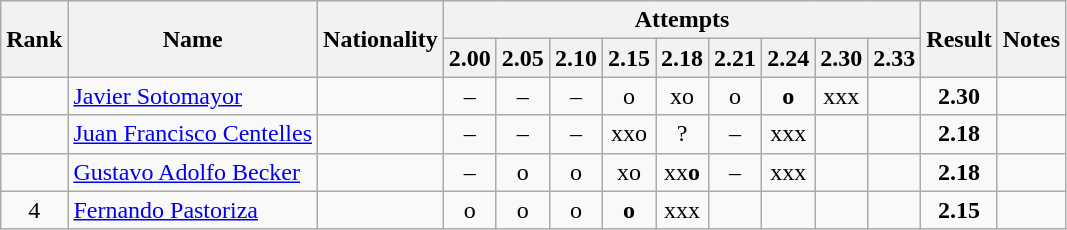<table class="wikitable sortable" style="text-align:center">
<tr>
<th rowspan=2>Rank</th>
<th rowspan=2>Name</th>
<th rowspan=2>Nationality</th>
<th colspan=9>Attempts</th>
<th rowspan=2>Result</th>
<th rowspan=2>Notes</th>
</tr>
<tr>
<th>2.00</th>
<th>2.05</th>
<th>2.10</th>
<th>2.15</th>
<th>2.18</th>
<th>2.21</th>
<th>2.24</th>
<th>2.30</th>
<th>2.33</th>
</tr>
<tr>
<td align=center></td>
<td align=left><a href='#'>Javier Sotomayor</a></td>
<td align=left></td>
<td>–</td>
<td>–</td>
<td>–</td>
<td>o</td>
<td>xo</td>
<td>o</td>
<td><strong>o</strong></td>
<td>xxx</td>
<td></td>
<td><strong>2.30</strong></td>
<td></td>
</tr>
<tr>
<td align=center></td>
<td align=left><a href='#'>Juan Francisco Centelles</a></td>
<td align=left></td>
<td>–</td>
<td>–</td>
<td>–</td>
<td>xxo</td>
<td>?</td>
<td>–</td>
<td>xxx</td>
<td></td>
<td></td>
<td><strong>2.18</strong></td>
<td></td>
</tr>
<tr>
<td align=center></td>
<td align=left><a href='#'>Gustavo Adolfo Becker</a></td>
<td align=left></td>
<td>–</td>
<td>o</td>
<td>o</td>
<td>xo</td>
<td>xx<strong>o</strong></td>
<td>–</td>
<td>xxx</td>
<td></td>
<td></td>
<td><strong>2.18</strong></td>
<td></td>
</tr>
<tr>
<td align=center>4</td>
<td align=left><a href='#'>Fernando Pastoriza</a></td>
<td align=left></td>
<td>o</td>
<td>o</td>
<td>o</td>
<td><strong>o</strong></td>
<td>xxx</td>
<td></td>
<td></td>
<td></td>
<td></td>
<td><strong>2.15</strong></td>
<td></td>
</tr>
</table>
